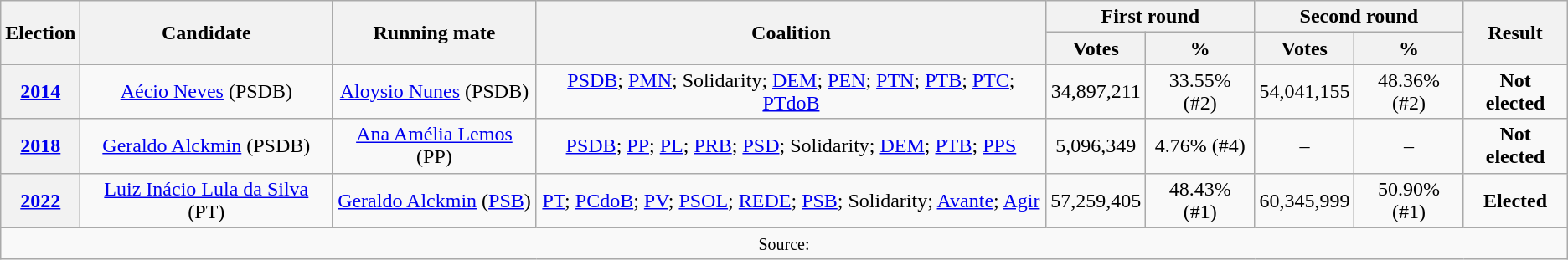<table class=wikitable style=text-align:center>
<tr>
<th rowspan="2">Election</th>
<th rowspan=2>Candidate</th>
<th rowspan="2"><strong>Running mate</strong></th>
<th rowspan="2">Coalition</th>
<th colspan=2>First round</th>
<th colspan="2">Second round</th>
<th rowspan="2"><strong>Result</strong></th>
</tr>
<tr>
<th><strong>Votes</strong></th>
<th><strong>%</strong></th>
<th><strong>Votes</strong></th>
<th><strong>%</strong></th>
</tr>
<tr>
<th><a href='#'>2014</a></th>
<td><a href='#'>Aécio Neves</a> (PSDB)</td>
<td><a href='#'>Aloysio Nunes</a> (PSDB)</td>
<td><a href='#'>PSDB</a>; <a href='#'>PMN</a>; Solidarity; <a href='#'>DEM</a>; <a href='#'>PEN</a>; <a href='#'>PTN</a>; <a href='#'>PTB</a>; <a href='#'>PTC</a>; <a href='#'>PTdoB</a></td>
<td>34,897,211</td>
<td>33.55% (#2)</td>
<td>54,041,155</td>
<td>48.36% (#2)</td>
<td><strong>Not elected</strong> </td>
</tr>
<tr>
<th><a href='#'>2018</a></th>
<td><a href='#'>Geraldo Alckmin</a> (PSDB)</td>
<td><a href='#'>Ana Amélia Lemos</a> (PP)</td>
<td><a href='#'>PSDB</a>; <a href='#'>PP</a>; <a href='#'>PL</a>; <a href='#'>PRB</a>; <a href='#'>PSD</a>; Solidarity; <a href='#'>DEM</a>; <a href='#'>PTB</a>; <a href='#'>PPS</a></td>
<td>5,096,349</td>
<td>4.76% (#4)</td>
<td>–</td>
<td>–</td>
<td><strong>Not elected</strong> </td>
</tr>
<tr>
<th><a href='#'>2022</a></th>
<td><a href='#'>Luiz Inácio Lula da Silva</a> (PT)</td>
<td><a href='#'>Geraldo Alckmin</a> (<a href='#'>PSB</a>)</td>
<td><a href='#'>PT</a>; <a href='#'>PCdoB</a>; <a href='#'>PV</a>; <a href='#'>PSOL</a>; <a href='#'>REDE</a>; <a href='#'>PSB</a>; Solidarity; <a href='#'>Avante</a>; <a href='#'>Agir</a></td>
<td>57,259,405</td>
<td>48.43% (#1)</td>
<td>60,345,999</td>
<td>50.90% (#1)</td>
<td><strong>Elected</strong> </td>
</tr>
<tr>
<td colspan="9"><small>Source: </small></td>
</tr>
</table>
